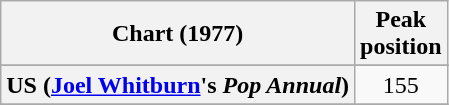<table class="wikitable sortable plainrowheaders" style="text-align:center">
<tr>
<th>Chart (1977)</th>
<th>Peak<br>position</th>
</tr>
<tr>
</tr>
<tr>
<th scope="row">US (<a href='#'>Joel Whitburn</a>'s <em>Pop Annual</em>)</th>
<td style="text-align:center;">155</td>
</tr>
<tr>
</tr>
</table>
